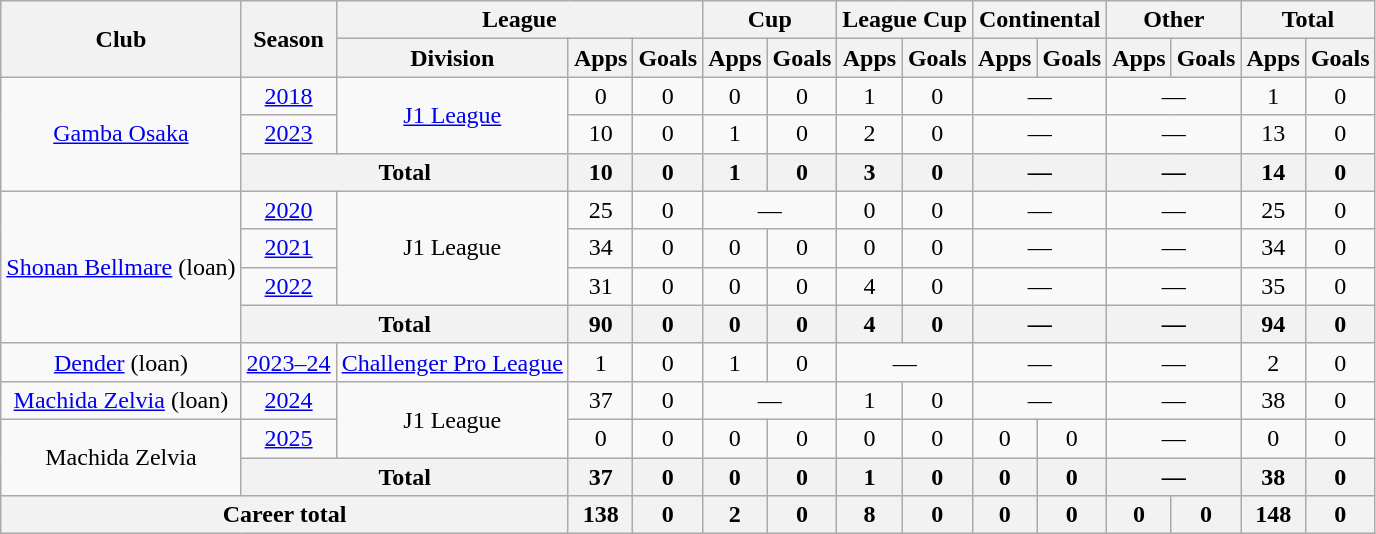<table class="wikitable" style="text-align:center">
<tr>
<th rowspan=2>Club</th>
<th rowspan=2>Season</th>
<th colspan=3>League</th>
<th colspan=2>Cup</th>
<th colspan=2>League Cup</th>
<th colspan=2>Continental</th>
<th colspan=2>Other</th>
<th colspan=2>Total</th>
</tr>
<tr>
<th>Division</th>
<th>Apps</th>
<th>Goals</th>
<th>Apps</th>
<th>Goals</th>
<th>Apps</th>
<th>Goals</th>
<th>Apps</th>
<th>Goals</th>
<th>Apps</th>
<th>Goals</th>
<th>Apps</th>
<th>Goals</th>
</tr>
<tr>
<td rowspan="3"><a href='#'>Gamba Osaka</a></td>
<td><a href='#'>2018</a></td>
<td rowspan="2"><a href='#'>J1 League</a></td>
<td>0</td>
<td>0</td>
<td>0</td>
<td>0</td>
<td>1</td>
<td>0</td>
<td colspan="2">—</td>
<td colspan="2">—</td>
<td>1</td>
<td>0</td>
</tr>
<tr>
<td><a href='#'>2023</a></td>
<td>10</td>
<td>0</td>
<td>1</td>
<td>0</td>
<td>2</td>
<td>0</td>
<td colspan="2">—</td>
<td colspan="2">—</td>
<td>13</td>
<td>0</td>
</tr>
<tr>
<th colspan=2>Total</th>
<th>10</th>
<th>0</th>
<th>1</th>
<th>0</th>
<th>3</th>
<th>0</th>
<th colspan="2">—</th>
<th colspan="2">—</th>
<th>14</th>
<th>0</th>
</tr>
<tr>
<td rowspan="4"><a href='#'>Shonan Bellmare</a> (loan)</td>
<td><a href='#'>2020</a></td>
<td rowspan="3">J1 League</td>
<td>25</td>
<td>0</td>
<td colspan="2">—</td>
<td>0</td>
<td>0</td>
<td colspan="2">—</td>
<td colspan="2">—</td>
<td>25</td>
<td>0</td>
</tr>
<tr>
<td><a href='#'>2021</a></td>
<td>34</td>
<td>0</td>
<td>0</td>
<td>0</td>
<td>0</td>
<td>0</td>
<td colspan="2">—</td>
<td colspan="2">—</td>
<td>34</td>
<td>0</td>
</tr>
<tr>
<td><a href='#'>2022</a></td>
<td>31</td>
<td>0</td>
<td>0</td>
<td>0</td>
<td>4</td>
<td>0</td>
<td colspan="2">—</td>
<td colspan="2">—</td>
<td>35</td>
<td>0</td>
</tr>
<tr>
<th colspan=2>Total</th>
<th>90</th>
<th>0</th>
<th>0</th>
<th>0</th>
<th>4</th>
<th>0</th>
<th colspan="2">—</th>
<th colspan="2">—</th>
<th>94</th>
<th>0</th>
</tr>
<tr>
<td><a href='#'>Dender</a> (loan)</td>
<td><a href='#'>2023–24</a></td>
<td><a href='#'>Challenger Pro League</a></td>
<td>1</td>
<td>0</td>
<td>1</td>
<td>0</td>
<td colspan="2">—</td>
<td colspan="2">—</td>
<td colspan="2">—</td>
<td>2</td>
<td>0</td>
</tr>
<tr>
<td><a href='#'>Machida Zelvia</a> (loan)</td>
<td><a href='#'>2024</a></td>
<td rowspan="2">J1 League</td>
<td>37</td>
<td>0</td>
<td colspan="2">—</td>
<td>1</td>
<td>0</td>
<td colspan="2">—</td>
<td colspan="2">—</td>
<td>38</td>
<td>0</td>
</tr>
<tr>
<td rowspan="2">Machida Zelvia</td>
<td><a href='#'>2025</a></td>
<td>0</td>
<td>0</td>
<td>0</td>
<td>0</td>
<td>0</td>
<td>0</td>
<td>0</td>
<td>0</td>
<td colspan="2">—</td>
<td>0</td>
<td>0</td>
</tr>
<tr>
<th colspan=2>Total</th>
<th>37</th>
<th>0</th>
<th>0</th>
<th>0</th>
<th>1</th>
<th>0</th>
<th>0</th>
<th>0</th>
<th colspan="2">—</th>
<th>38</th>
<th>0</th>
</tr>
<tr>
<th colspan=3>Career total</th>
<th>138</th>
<th>0</th>
<th>2</th>
<th>0</th>
<th>8</th>
<th>0</th>
<th>0</th>
<th>0</th>
<th>0</th>
<th>0</th>
<th>148</th>
<th>0</th>
</tr>
</table>
